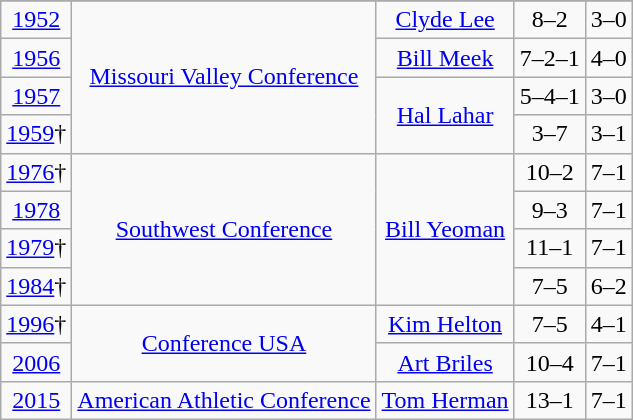<table class="wikitable" style="text-align:center">
<tr>
</tr>
<tr>
<td><a href='#'>1952</a></td>
<td rowspan="4"><a href='#'>Missouri Valley Conference</a></td>
<td><a href='#'>Clyde Lee</a></td>
<td>8–2</td>
<td>3–0</td>
</tr>
<tr>
<td><a href='#'>1956</a></td>
<td><a href='#'>Bill Meek</a></td>
<td>7–2–1</td>
<td>4–0</td>
</tr>
<tr>
<td><a href='#'>1957</a></td>
<td rowspan="2"><a href='#'>Hal Lahar</a></td>
<td>5–4–1</td>
<td>3–0</td>
</tr>
<tr>
<td><a href='#'>1959</a>†</td>
<td>3–7</td>
<td>3–1</td>
</tr>
<tr>
<td><a href='#'>1976</a>†</td>
<td rowspan="4"><a href='#'>Southwest Conference</a></td>
<td rowspan="4"><a href='#'>Bill Yeoman</a></td>
<td>10–2</td>
<td>7–1</td>
</tr>
<tr>
<td><a href='#'>1978</a></td>
<td>9–3</td>
<td>7–1</td>
</tr>
<tr>
<td><a href='#'>1979</a>†</td>
<td>11–1</td>
<td>7–1</td>
</tr>
<tr>
<td><a href='#'>1984</a>†</td>
<td>7–5</td>
<td>6–2</td>
</tr>
<tr>
<td><a href='#'>1996</a>†</td>
<td rowspan="2"><a href='#'>Conference USA</a></td>
<td><a href='#'>Kim Helton</a></td>
<td>7–5</td>
<td>4–1</td>
</tr>
<tr>
<td><a href='#'>2006</a></td>
<td><a href='#'>Art Briles</a></td>
<td>10–4</td>
<td>7–1</td>
</tr>
<tr>
<td><a href='#'>2015</a></td>
<td><a href='#'>American Athletic Conference</a></td>
<td><a href='#'>Tom Herman</a></td>
<td>13–1</td>
<td>7–1</td>
</tr>
</table>
